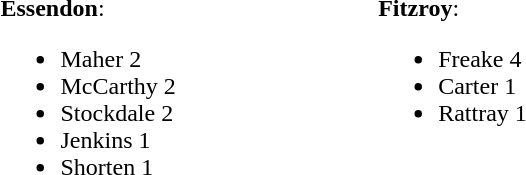<table width="40%">
<tr>
<td valign="top" width="30%"><br><strong>Essendon</strong>:<ul><li>Maher 2</li><li>McCarthy 2</li><li>Stockdale 2</li><li>Jenkins 1</li><li>Shorten 1</li></ul></td>
<td valign="top" width="30%"><br><strong>Fitzroy</strong>:<ul><li>Freake 4</li><li>Carter 1</li><li>Rattray 1</li></ul></td>
</tr>
</table>
